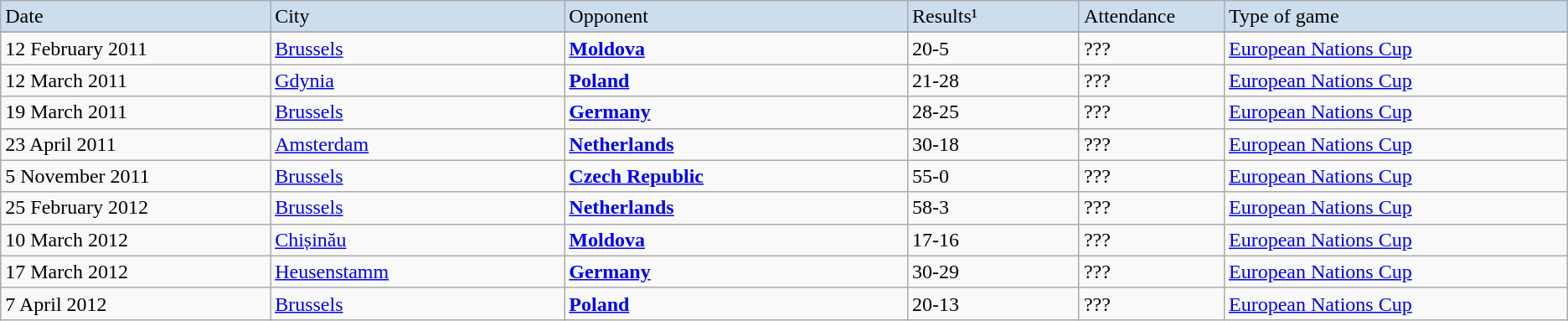<table class="wikitable">
<tr ---- bgcolor=#CCDDEE>
<td width=11%>Date</td>
<td width=12%>City</td>
<td width=14%>Opponent</td>
<td width=7%>Results¹</td>
<td width=5%>Attendance</td>
<td width=14%>Type of game</td>
</tr>
<tr>
</tr>
<tr -----bgcolor=#DDEEFF>
<td>12 February 2011</td>
<td><a href='#'>Brussels</a></td>
<td> <strong><a href='#'>Moldova</a></strong></td>
<td>20-5</td>
<td>???</td>
<td><a href='#'>European Nations Cup</a></td>
</tr>
<tr ----bgcolor=#DDEEFF>
<td>12 March 2011</td>
<td><a href='#'>Gdynia</a></td>
<td> <strong><a href='#'>Poland</a></strong></td>
<td>21-28</td>
<td>???</td>
<td><a href='#'>European Nations Cup</a></td>
</tr>
<tr ----bgcolor=#DDEEFF>
<td>19 March 2011</td>
<td><a href='#'>Brussels</a></td>
<td> <strong><a href='#'>Germany</a></strong></td>
<td>28-25</td>
<td>???</td>
<td><a href='#'>European Nations Cup</a></td>
</tr>
<tr ----bgcolor=#DDEEFF>
<td>23 April 2011</td>
<td><a href='#'>Amsterdam</a></td>
<td> <strong><a href='#'>Netherlands</a></strong></td>
<td>30-18</td>
<td>???</td>
<td><a href='#'>European Nations Cup</a></td>
</tr>
<tr ----bgcolor=#DDEEFF>
<td>5 November 2011</td>
<td><a href='#'>Brussels</a></td>
<td> <strong><a href='#'>Czech Republic</a></strong></td>
<td>55-0</td>
<td>???</td>
<td><a href='#'>European Nations Cup</a></td>
</tr>
<tr -----bgcolor=#DDEEFF>
<td>25 February 2012</td>
<td><a href='#'>Brussels</a></td>
<td> <strong><a href='#'>Netherlands</a></strong></td>
<td>58-3</td>
<td>???</td>
<td><a href='#'>European Nations Cup</a></td>
</tr>
<tr ----bgcolor=#DDEEFF>
<td>10 March 2012</td>
<td><a href='#'>Chișinău</a></td>
<td> <strong><a href='#'>Moldova</a></strong></td>
<td>17-16</td>
<td>???</td>
<td><a href='#'>European Nations Cup</a></td>
</tr>
<tr ----bgcolor=#DDEEFF>
<td>17 March 2012</td>
<td><a href='#'>Heusenstamm</a></td>
<td> <strong><a href='#'>Germany</a></strong></td>
<td>30-29</td>
<td>???</td>
<td><a href='#'>European Nations Cup</a></td>
</tr>
<tr ----bgcolor=#DDEEFF>
<td>7 April 2012</td>
<td><a href='#'>Brussels</a></td>
<td> <strong><a href='#'>Poland</a></strong></td>
<td>20-13</td>
<td>???</td>
<td><a href='#'>European Nations Cup</a></td>
</tr>
</table>
